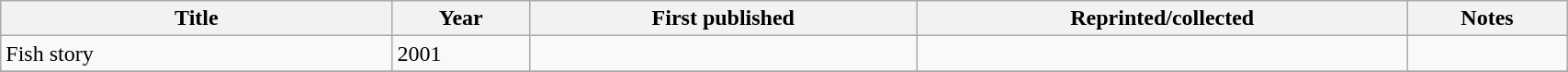<table class='wikitable sortable' width='90%'>
<tr>
<th width=25%>Title</th>
<th>Year</th>
<th>First published</th>
<th>Reprinted/collected</th>
<th>Notes</th>
</tr>
<tr>
<td>Fish story</td>
<td>2001</td>
<td></td>
<td></td>
<td></td>
</tr>
<tr>
</tr>
</table>
